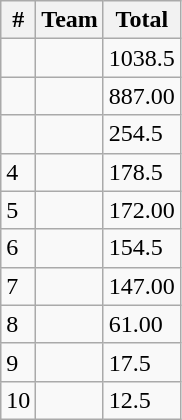<table class="wikitable">
<tr>
<th>#</th>
<th>Team</th>
<th>Total</th>
</tr>
<tr>
<td></td>
<td></td>
<td>1038.5</td>
</tr>
<tr>
<td></td>
<td></td>
<td>887.00</td>
</tr>
<tr>
<td></td>
<td></td>
<td>254.5</td>
</tr>
<tr>
<td>4</td>
<td></td>
<td>178.5</td>
</tr>
<tr>
<td>5</td>
<td></td>
<td>172.00</td>
</tr>
<tr>
<td>6</td>
<td></td>
<td>154.5</td>
</tr>
<tr>
<td>7</td>
<td></td>
<td>147.00</td>
</tr>
<tr>
<td>8</td>
<td></td>
<td>61.00</td>
</tr>
<tr>
<td>9</td>
<td></td>
<td>17.5</td>
</tr>
<tr>
<td>10</td>
<td><strong></strong></td>
<td>12.5</td>
</tr>
</table>
